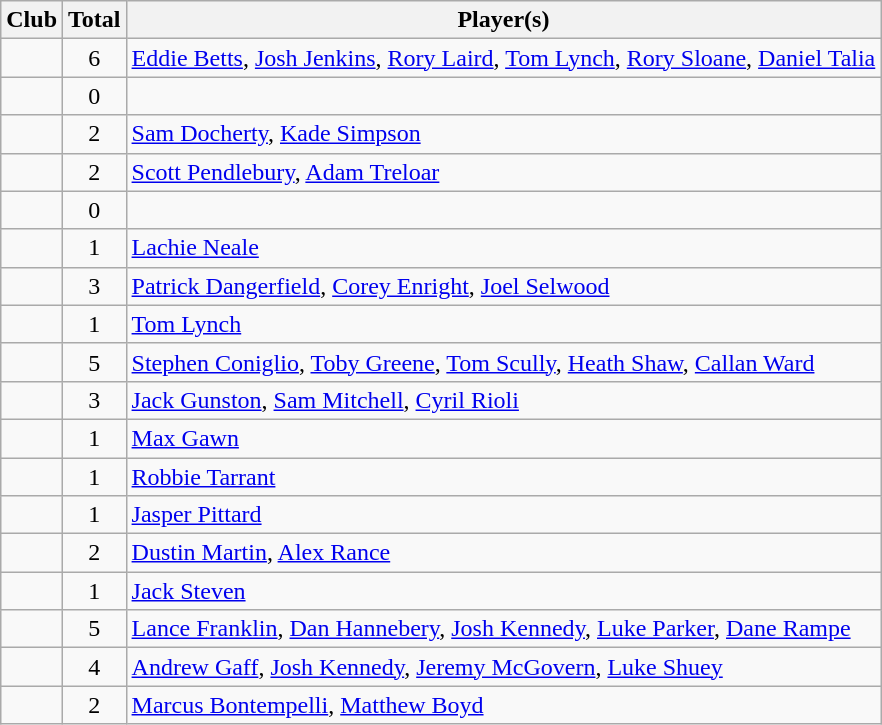<table class="wikitable sortable">
<tr>
<th>Club</th>
<th>Total</th>
<th class=unsortable>Player(s)</th>
</tr>
<tr>
<td></td>
<td align=center>6</td>
<td><a href='#'>Eddie Betts</a>, <a href='#'>Josh Jenkins</a>, <a href='#'>Rory Laird</a>, <a href='#'>Tom Lynch</a>, <a href='#'>Rory Sloane</a>, <a href='#'>Daniel Talia</a></td>
</tr>
<tr>
<td></td>
<td align=center>0</td>
<td></td>
</tr>
<tr>
<td></td>
<td align=center>2</td>
<td><a href='#'>Sam Docherty</a>, <a href='#'>Kade Simpson</a></td>
</tr>
<tr>
<td></td>
<td align=center>2</td>
<td><a href='#'>Scott Pendlebury</a>, <a href='#'>Adam Treloar</a></td>
</tr>
<tr>
<td></td>
<td align=center>0</td>
<td></td>
</tr>
<tr>
<td></td>
<td align=center>1</td>
<td><a href='#'>Lachie Neale</a></td>
</tr>
<tr>
<td></td>
<td align=center>3</td>
<td><a href='#'>Patrick Dangerfield</a>, <a href='#'>Corey Enright</a>, <a href='#'>Joel Selwood</a></td>
</tr>
<tr>
<td></td>
<td align=center>1</td>
<td><a href='#'>Tom Lynch</a></td>
</tr>
<tr>
<td></td>
<td align=center>5</td>
<td><a href='#'>Stephen Coniglio</a>, <a href='#'>Toby Greene</a>, <a href='#'>Tom Scully</a>, <a href='#'>Heath Shaw</a>, <a href='#'>Callan Ward</a></td>
</tr>
<tr>
<td></td>
<td align=center>3</td>
<td><a href='#'>Jack Gunston</a>, <a href='#'>Sam Mitchell</a>, <a href='#'>Cyril Rioli</a></td>
</tr>
<tr>
<td></td>
<td align=center>1</td>
<td><a href='#'>Max Gawn</a></td>
</tr>
<tr>
<td></td>
<td align=center>1</td>
<td><a href='#'>Robbie Tarrant</a></td>
</tr>
<tr>
<td></td>
<td align=center>1</td>
<td><a href='#'>Jasper Pittard</a></td>
</tr>
<tr>
<td></td>
<td align=center>2</td>
<td><a href='#'>Dustin Martin</a>, <a href='#'>Alex Rance</a></td>
</tr>
<tr>
<td></td>
<td align=center>1</td>
<td><a href='#'>Jack Steven</a></td>
</tr>
<tr>
<td></td>
<td align=center>5</td>
<td><a href='#'>Lance Franklin</a>, <a href='#'>Dan Hannebery</a>, <a href='#'>Josh Kennedy</a>, <a href='#'>Luke Parker</a>, <a href='#'>Dane Rampe</a></td>
</tr>
<tr>
<td></td>
<td align=center>4</td>
<td><a href='#'>Andrew Gaff</a>, <a href='#'>Josh Kennedy</a>, <a href='#'>Jeremy McGovern</a>, <a href='#'>Luke Shuey</a></td>
</tr>
<tr>
<td></td>
<td align=center>2</td>
<td><a href='#'>Marcus Bontempelli</a>, <a href='#'>Matthew Boyd</a></td>
</tr>
</table>
